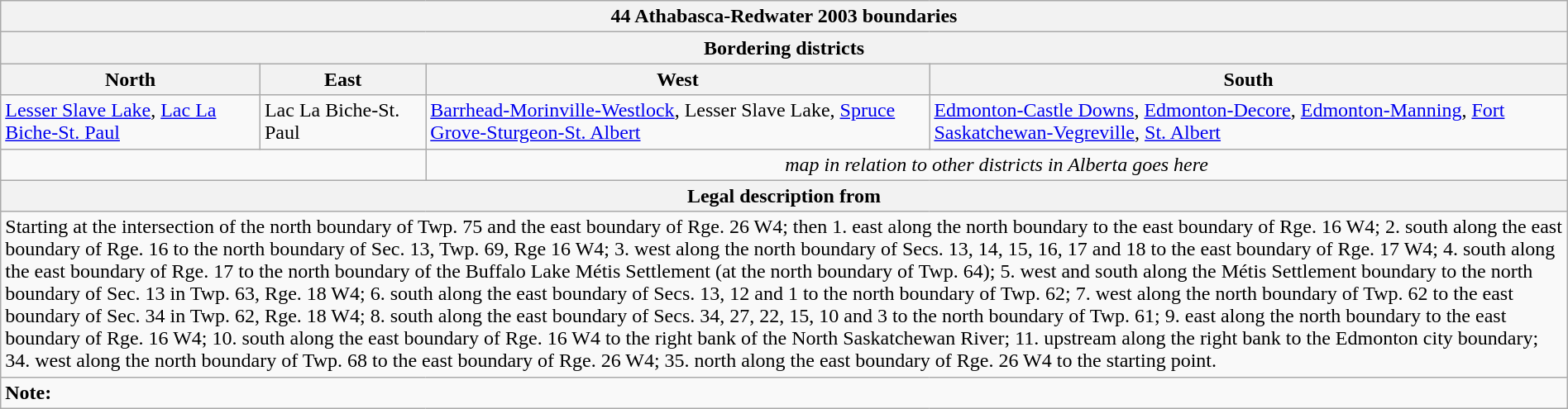<table class="wikitable collapsible collapsed" style="width:100%;">
<tr>
<th colspan=4>44 Athabasca-Redwater 2003 boundaries</th>
</tr>
<tr>
<th colspan=4>Bordering districts</th>
</tr>
<tr>
<th>North</th>
<th>East</th>
<th>West</th>
<th>South</th>
</tr>
<tr>
<td><a href='#'>Lesser Slave Lake</a>, <a href='#'>Lac La Biche-St. Paul</a></td>
<td>Lac La Biche-St. Paul</td>
<td><a href='#'>Barrhead-Morinville-Westlock</a>, Lesser Slave Lake, <a href='#'>Spruce Grove-Sturgeon-St. Albert</a></td>
<td><a href='#'>Edmonton-Castle Downs</a>, <a href='#'>Edmonton-Decore</a>, <a href='#'>Edmonton-Manning</a>, <a href='#'>Fort Saskatchewan-Vegreville</a>, <a href='#'>St. Albert</a></td>
</tr>
<tr>
<td colspan=2 align=center></td>
<td colspan=2 align=center><em>map in relation to other districts in Alberta goes here</em></td>
</tr>
<tr>
<th colspan=4>Legal description from </th>
</tr>
<tr>
<td colspan=4>Starting at the intersection of the north boundary of Twp. 75 and the east boundary of Rge. 26 W4; then 1. east along the north boundary to the east boundary of Rge. 16 W4; 2. south along the east boundary of Rge. 16 to the north boundary of Sec. 13, Twp. 69, Rge 16 W4; 3. west along the north boundary of Secs. 13, 14, 15, 16, 17 and 18 to the east boundary of Rge. 17 W4; 4. south along the east boundary of Rge. 17 to the north boundary of the Buffalo Lake Métis Settlement (at the north boundary of Twp. 64); 5. west and south along the Métis Settlement boundary to the north boundary of Sec. 13 in Twp. 63, Rge. 18 W4; 6. south along the east boundary of Secs. 13, 12 and 1 to the north boundary of Twp. 62; 7. west along the north boundary of Twp. 62 to the east boundary of Sec. 34 in Twp. 62, Rge. 18 W4; 8. south along the east boundary of Secs. 34, 27, 22, 15, 10 and 3 to the north boundary of Twp. 61; 9. east along the north boundary to the east boundary of Rge. 16 W4; 10. south along the east boundary of Rge. 16 W4 to the right bank of the North Saskatchewan River; 11. upstream along the right bank to the Edmonton city boundary; 34. west along the north boundary of Twp. 68 to the east boundary of Rge. 26 W4; 35. north along the east boundary of Rge. 26 W4 to the starting point.</td>
</tr>
<tr>
<td colspan=4><strong>Note:</strong></td>
</tr>
</table>
